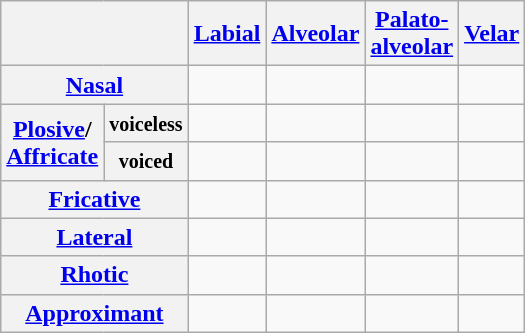<table class="wikitable" style="text-align:center">
<tr>
<th colspan="2"></th>
<th><a href='#'>Labial</a></th>
<th><a href='#'>Alveolar</a></th>
<th><a href='#'>Palato-</a><br><a href='#'>alveolar</a></th>
<th><a href='#'>Velar</a></th>
</tr>
<tr>
<th colspan="2"><a href='#'>Nasal</a></th>
<td></td>
<td></td>
<td></td>
<td></td>
</tr>
<tr>
<th rowspan="2"><a href='#'>Plosive</a>/<br><a href='#'>Affricate</a></th>
<th><small>voiceless</small></th>
<td></td>
<td></td>
<td></td>
<td></td>
</tr>
<tr>
<th><small>voiced</small></th>
<td></td>
<td></td>
<td></td>
<td></td>
</tr>
<tr>
<th colspan="2"><a href='#'>Fricative</a></th>
<td></td>
<td></td>
<td></td>
<td></td>
</tr>
<tr>
<th colspan="2"><a href='#'>Lateral</a></th>
<td></td>
<td></td>
<td></td>
<td></td>
</tr>
<tr>
<th colspan="2"><a href='#'>Rhotic</a></th>
<td></td>
<td></td>
<td></td>
<td></td>
</tr>
<tr>
<th colspan="2"><a href='#'>Approximant</a></th>
<td></td>
<td></td>
<td></td>
<td></td>
</tr>
</table>
